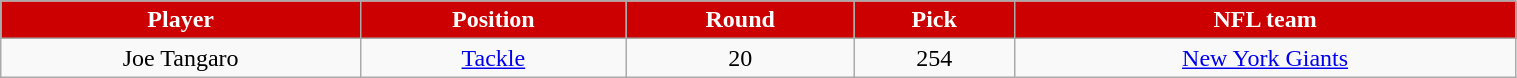<table class="wikitable" width="80%">
<tr align="center" style="background:#CC0000; color:white">
<td><strong>Player</strong></td>
<td><strong>Position</strong></td>
<td><strong>Round</strong></td>
<td><strong>Pick</strong></td>
<td><strong>NFL team</strong></td>
</tr>
<tr align="center">
<td>Joe Tangaro</td>
<td><a href='#'>Tackle</a></td>
<td>20</td>
<td>254</td>
<td><a href='#'>New York Giants</a></td>
</tr>
</table>
